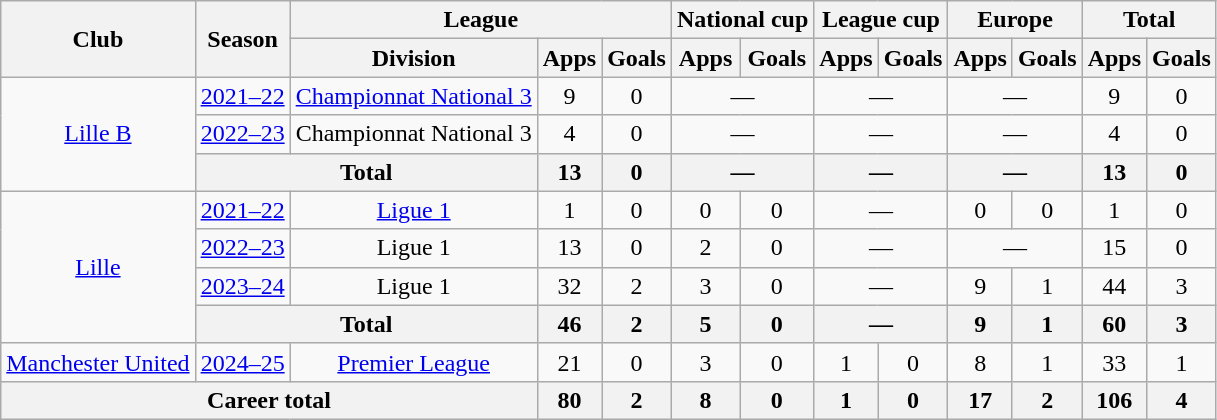<table class="wikitable" style="text-align: center;">
<tr>
<th rowspan="2">Club</th>
<th rowspan="2">Season</th>
<th colspan="3">League</th>
<th colspan="2">National cup</th>
<th colspan="2">League cup</th>
<th colspan="2">Europe</th>
<th colspan="2">Total</th>
</tr>
<tr>
<th>Division</th>
<th>Apps</th>
<th>Goals</th>
<th>Apps</th>
<th>Goals</th>
<th>Apps</th>
<th>Goals</th>
<th>Apps</th>
<th>Goals</th>
<th>Apps</th>
<th>Goals</th>
</tr>
<tr>
<td rowspan="3"><a href='#'>Lille B</a></td>
<td><a href='#'>2021–22</a></td>
<td><a href='#'>Championnat National 3</a></td>
<td>9</td>
<td>0</td>
<td colspan="2">—</td>
<td colspan="2">—</td>
<td colspan="2">—</td>
<td>9</td>
<td>0</td>
</tr>
<tr>
<td><a href='#'>2022–23</a></td>
<td>Championnat National 3</td>
<td>4</td>
<td>0</td>
<td colspan="2">—</td>
<td colspan="2">—</td>
<td colspan="2">—</td>
<td>4</td>
<td>0</td>
</tr>
<tr>
<th colspan="2">Total</th>
<th>13</th>
<th>0</th>
<th colspan="2">—</th>
<th colspan="2">—</th>
<th colspan="2">—</th>
<th>13</th>
<th>0</th>
</tr>
<tr>
<td rowspan="4"><a href='#'>Lille</a></td>
<td><a href='#'>2021–22</a></td>
<td><a href='#'>Ligue 1</a></td>
<td>1</td>
<td>0</td>
<td>0</td>
<td>0</td>
<td colspan="2">—</td>
<td>0</td>
<td>0</td>
<td>1</td>
<td>0</td>
</tr>
<tr>
<td><a href='#'>2022–23</a></td>
<td>Ligue 1</td>
<td>13</td>
<td>0</td>
<td>2</td>
<td>0</td>
<td colspan="2">—</td>
<td colspan="2">—</td>
<td>15</td>
<td>0</td>
</tr>
<tr>
<td><a href='#'>2023–24</a></td>
<td>Ligue 1</td>
<td>32</td>
<td>2</td>
<td>3</td>
<td>0</td>
<td colspan="2">—</td>
<td>9</td>
<td>1</td>
<td>44</td>
<td>3</td>
</tr>
<tr>
<th colspan="2">Total</th>
<th>46</th>
<th>2</th>
<th>5</th>
<th>0</th>
<th colspan="2">—</th>
<th>9</th>
<th>1</th>
<th>60</th>
<th>3</th>
</tr>
<tr>
<td><a href='#'>Manchester United</a></td>
<td><a href='#'>2024–25</a></td>
<td><a href='#'>Premier League</a></td>
<td>21</td>
<td>0</td>
<td>3</td>
<td>0</td>
<td>1</td>
<td>0</td>
<td>8</td>
<td>1</td>
<td>33</td>
<td>1</td>
</tr>
<tr>
<th colspan="3">Career total</th>
<th>80</th>
<th>2</th>
<th>8</th>
<th>0</th>
<th>1</th>
<th>0</th>
<th>17</th>
<th>2</th>
<th>106</th>
<th>4</th>
</tr>
</table>
